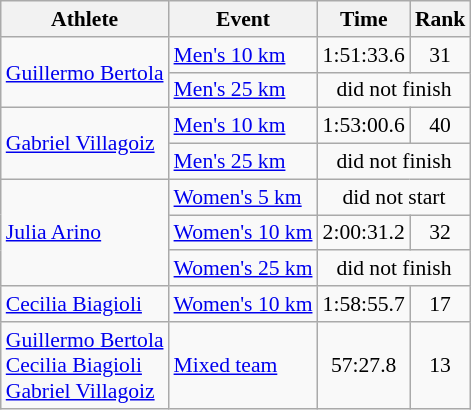<table class=wikitable style=font-size:90%;>
<tr>
<th>Athlete</th>
<th>Event</th>
<th>Time</th>
<th>Rank</th>
</tr>
<tr align=center>
<td align=left rowspan=2><a href='#'>Guillermo Bertola</a></td>
<td align=left><a href='#'>Men's 10 km</a></td>
<td>1:51:33.6</td>
<td>31</td>
</tr>
<tr align=center>
<td align=left><a href='#'>Men's 25 km</a></td>
<td colspan=2>did not finish</td>
</tr>
<tr align=center>
<td align=left rowspan=2><a href='#'>Gabriel Villagoiz</a></td>
<td align=left><a href='#'>Men's 10 km</a></td>
<td>1:53:00.6</td>
<td>40</td>
</tr>
<tr align=center>
<td align=left><a href='#'>Men's 25 km</a></td>
<td colspan=2>did not finish</td>
</tr>
<tr align=center>
<td align=left rowspan=3><a href='#'>Julia Arino</a></td>
<td align=left><a href='#'>Women's 5 km</a></td>
<td colspan=2>did not start</td>
</tr>
<tr align=center>
<td align=left><a href='#'>Women's 10 km</a></td>
<td>2:00:31.2</td>
<td>32</td>
</tr>
<tr align=center>
<td align=left><a href='#'>Women's 25 km</a></td>
<td colspan=2>did not finish</td>
</tr>
<tr align=center>
<td align=left><a href='#'>Cecilia Biagioli</a></td>
<td align=left><a href='#'>Women's 10 km</a></td>
<td>1:58:55.7</td>
<td>17</td>
</tr>
<tr align=center>
<td align=left><a href='#'>Guillermo Bertola</a><br><a href='#'>Cecilia Biagioli</a><br><a href='#'>Gabriel Villagoiz</a></td>
<td align=left><a href='#'>Mixed team</a></td>
<td>57:27.8</td>
<td>13</td>
</tr>
</table>
